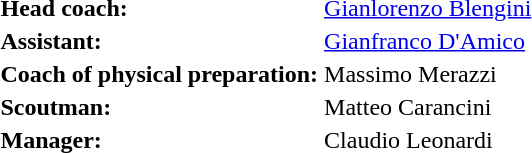<table>
<tr>
<td><strong>Head coach:</strong></td>
<td><a href='#'>Gianlorenzo Blengini</a></td>
</tr>
<tr>
<td><strong>Assistant:</strong></td>
<td><a href='#'>Gianfranco D'Amico</a></td>
</tr>
<tr>
<td><strong>Coach of physical preparation:</strong></td>
<td>Massimo Merazzi</td>
</tr>
<tr>
<td><strong>Scoutman:</strong></td>
<td>Matteo Carancini</td>
</tr>
<tr>
<td><strong>Manager:</strong></td>
<td>Claudio Leonardi</td>
</tr>
</table>
